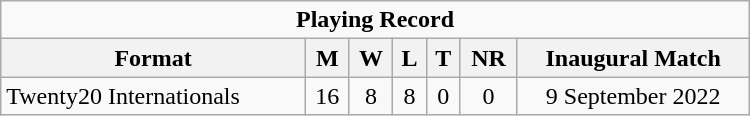<table class="wikitable" style="text-align: center; width: 500px;">
<tr>
<td colspan=7 align="center"><strong>Playing Record</strong></td>
</tr>
<tr>
<th>Format</th>
<th>M</th>
<th>W</th>
<th>L</th>
<th>T</th>
<th>NR</th>
<th>Inaugural Match</th>
</tr>
<tr>
<td align="left">Twenty20 Internationals</td>
<td>16</td>
<td>8</td>
<td>8</td>
<td>0</td>
<td>0</td>
<td>9 September 2022</td>
</tr>
</table>
